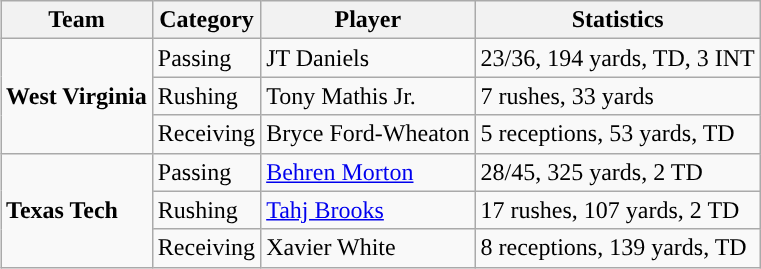<table class="wikitable" style="float: right;">
<tr>
<th>Team</th>
<th>Category</th>
<th>Player</th>
<th>Statistics</th>
</tr>
<tr>
<td rowspan=3><strong>West Virginia</strong></td>
<td>Passing</td>
<td>JT Daniels</td>
<td>23/36, 194 yards, TD, 3 INT</td>
</tr>
<tr>
<td>Rushing</td>
<td>Tony Mathis Jr.</td>
<td>7 rushes, 33 yards</td>
</tr>
<tr>
<td>Receiving</td>
<td>Bryce Ford-Wheaton</td>
<td>5 receptions, 53 yards, TD</td>
</tr>
<tr>
<td rowspan=3><strong>Texas Tech</strong></td>
<td>Passing</td>
<td><a href='#'>Behren Morton</a></td>
<td>28/45, 325 yards, 2 TD</td>
</tr>
<tr>
<td>Rushing</td>
<td><a href='#'>Tahj Brooks</a></td>
<td>17 rushes, 107 yards, 2 TD</td>
</tr>
<tr>
<td>Receiving</td>
<td>Xavier White</td>
<td>8 receptions, 139 yards, TD</td>
</tr>
</table>
